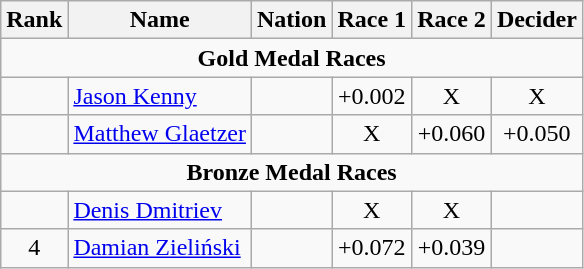<table class="wikitable" style="text-align:center">
<tr>
<th>Rank</th>
<th>Name</th>
<th>Nation</th>
<th>Race 1</th>
<th>Race 2</th>
<th>Decider</th>
</tr>
<tr>
<td colspan=6><strong>Gold Medal Races</strong></td>
</tr>
<tr>
<td></td>
<td align=left><a href='#'>Jason Kenny</a></td>
<td align=left></td>
<td>+0.002</td>
<td>X</td>
<td>X</td>
</tr>
<tr>
<td></td>
<td align=left><a href='#'>Matthew Glaetzer</a></td>
<td align=left></td>
<td>X</td>
<td>+0.060</td>
<td>+0.050</td>
</tr>
<tr>
<td colspan=6><strong>Bronze Medal Races</strong></td>
</tr>
<tr>
<td></td>
<td align=left><a href='#'>Denis Dmitriev</a></td>
<td align=left></td>
<td>X</td>
<td>X</td>
<td></td>
</tr>
<tr>
<td>4</td>
<td align=left><a href='#'>Damian Zieliński</a></td>
<td align=left></td>
<td>+0.072</td>
<td>+0.039</td>
<td></td>
</tr>
</table>
